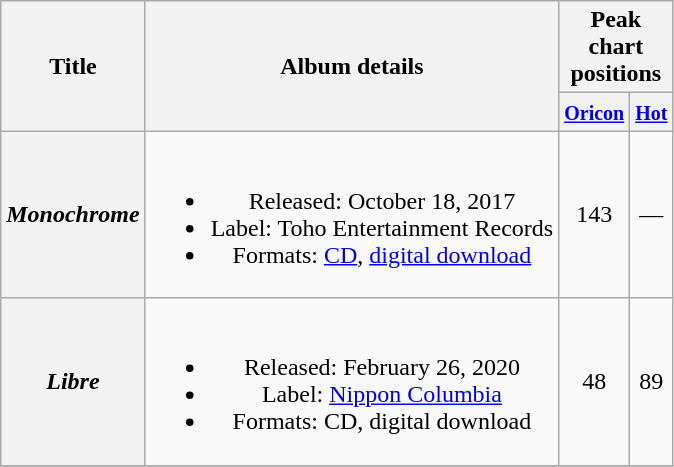<table class="wikitable plainrowheaders" style="text-align:center;">
<tr>
<th scope="col" rowspan="2">Title</th>
<th scope="col" rowspan="2">Album details</th>
<th scope="col" colspan="2">Peak <br> chart <br> positions</th>
</tr>
<tr>
<th scope="col" colspan="1"><small><a href='#'>Oricon</a></small></th>
<th scope="col" colspan="1"><small><a href='#'>Hot</a></small></th>
</tr>
<tr>
<th scope="row"><em>Monochrome</em></th>
<td><br><ul><li>Released: October 18, 2017</li><li>Label: Toho Entertainment Records</li><li>Formats: <a href='#'>CD</a>, <a href='#'>digital download</a></li></ul></td>
<td>143</td>
<td>—</td>
</tr>
<tr>
<th scope="row"><em>Libre</em></th>
<td><br><ul><li>Released: February 26, 2020</li><li>Label: <a href='#'>Nippon Columbia</a></li><li>Formats: CD, digital download</li></ul></td>
<td>48</td>
<td>89</td>
</tr>
<tr>
</tr>
</table>
